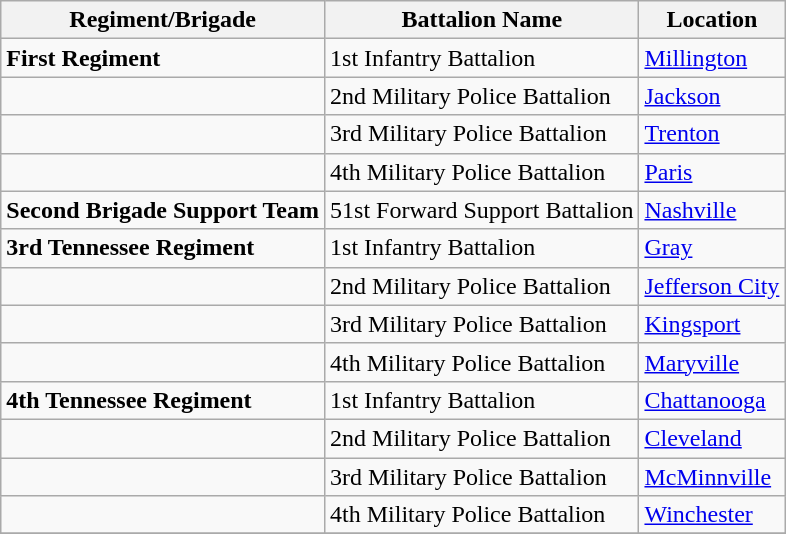<table class="wikitable">
<tr>
<th>Regiment/Brigade</th>
<th>Battalion Name</th>
<th>Location</th>
</tr>
<tr>
<td><strong>First Regiment</strong></td>
<td>1st Infantry Battalion</td>
<td><a href='#'>Millington</a></td>
</tr>
<tr>
<td></td>
<td>2nd Military Police Battalion</td>
<td><a href='#'>Jackson</a></td>
</tr>
<tr>
<td></td>
<td>3rd Military Police Battalion</td>
<td><a href='#'>Trenton</a></td>
</tr>
<tr>
<td></td>
<td>4th Military Police Battalion</td>
<td><a href='#'>Paris</a></td>
</tr>
<tr>
<td><strong>Second Brigade Support Team</strong></td>
<td>51st Forward Support Battalion</td>
<td><a href='#'>Nashville</a></td>
</tr>
<tr>
<td><strong>3rd Tennessee Regiment</strong></td>
<td>1st Infantry Battalion</td>
<td><a href='#'>Gray</a></td>
</tr>
<tr>
<td></td>
<td>2nd Military Police Battalion</td>
<td><a href='#'>Jefferson City</a></td>
</tr>
<tr>
<td></td>
<td>3rd Military Police Battalion</td>
<td><a href='#'>Kingsport</a></td>
</tr>
<tr>
<td></td>
<td>4th Military Police Battalion</td>
<td><a href='#'>Maryville</a></td>
</tr>
<tr>
<td><strong>4th Tennessee Regiment</strong></td>
<td>1st Infantry Battalion</td>
<td><a href='#'>Chattanooga</a></td>
</tr>
<tr>
<td></td>
<td>2nd Military Police Battalion</td>
<td><a href='#'>Cleveland</a></td>
</tr>
<tr>
<td></td>
<td>3rd Military Police Battalion</td>
<td><a href='#'>McMinnville</a></td>
</tr>
<tr>
<td></td>
<td>4th Military Police Battalion</td>
<td><a href='#'>Winchester</a></td>
</tr>
<tr>
</tr>
</table>
